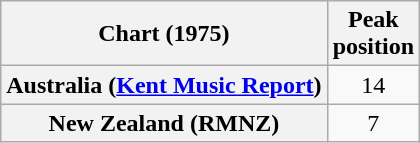<table class="wikitable plainrowheaders" style="text-align:center">
<tr>
<th>Chart (1975)</th>
<th>Peak<br>position</th>
</tr>
<tr>
<th scope="row">Australia (<a href='#'>Kent Music Report</a>)</th>
<td>14</td>
</tr>
<tr>
<th scope="row">New Zealand (RMNZ)</th>
<td>7</td>
</tr>
</table>
